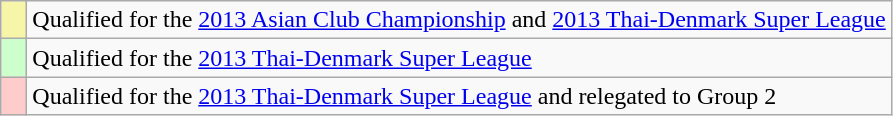<table class="wikitable" style="text-align: left;">
<tr>
<td width=10px bgcolor=#F7f6a8></td>
<td>Qualified for the <a href='#'>2013 Asian Club Championship</a> and <a href='#'>2013 Thai-Denmark Super League</a></td>
</tr>
<tr>
<td width=10px bgcolor=#CCFFCC></td>
<td>Qualified for the <a href='#'>2013 Thai-Denmark Super League</a></td>
</tr>
<tr>
<td width=10px bgcolor=#ffcccc></td>
<td>Qualified for the <a href='#'>2013 Thai-Denmark Super League</a> and relegated to Group 2</td>
</tr>
</table>
